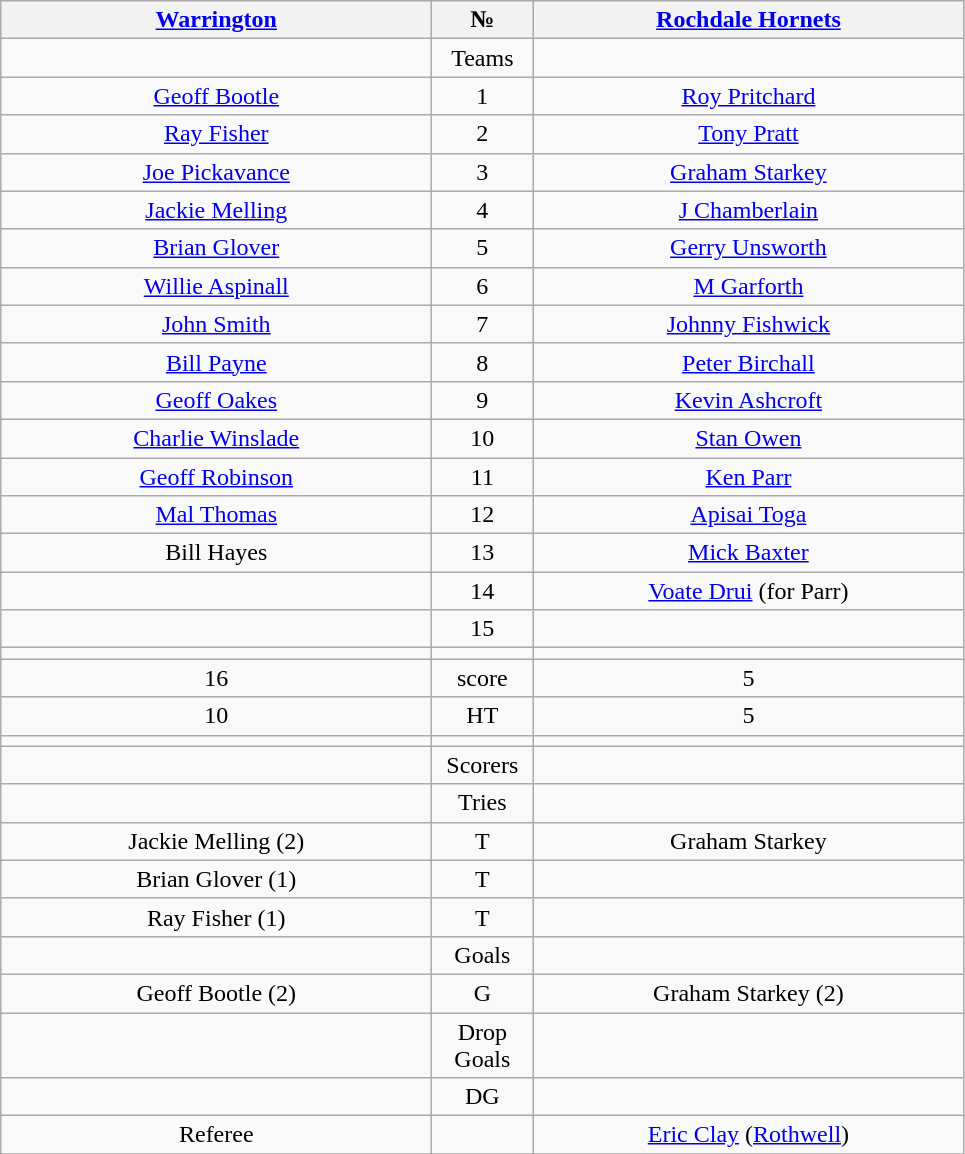<table class="wikitable" style="text-align:center;">
<tr>
<th width=280 abbr="Warrington"><a href='#'>Warrington</a></th>
<th width=60 abbr="Number">№</th>
<th width=280 abbr="Rochdale H"><a href='#'>Rochdale Hornets</a></th>
</tr>
<tr>
<td></td>
<td>Teams</td>
<td></td>
</tr>
<tr>
<td><a href='#'>Geoff Bootle</a></td>
<td>1</td>
<td><a href='#'>Roy Pritchard</a></td>
</tr>
<tr>
<td><a href='#'>Ray Fisher</a></td>
<td>2</td>
<td><a href='#'>Tony Pratt</a></td>
</tr>
<tr>
<td><a href='#'>Joe Pickavance</a></td>
<td>3</td>
<td><a href='#'>Graham Starkey</a></td>
</tr>
<tr>
<td><a href='#'>Jackie Melling</a></td>
<td>4</td>
<td><a href='#'>J Chamberlain</a></td>
</tr>
<tr>
<td><a href='#'>Brian Glover</a></td>
<td>5</td>
<td><a href='#'>Gerry Unsworth</a></td>
</tr>
<tr>
<td><a href='#'>Willie Aspinall</a></td>
<td>6</td>
<td><a href='#'>M Garforth</a></td>
</tr>
<tr>
<td><a href='#'>John Smith</a></td>
<td>7</td>
<td><a href='#'>Johnny Fishwick</a></td>
</tr>
<tr>
<td><a href='#'>Bill Payne</a></td>
<td>8</td>
<td><a href='#'>Peter Birchall</a></td>
</tr>
<tr>
<td><a href='#'>Geoff Oakes</a></td>
<td>9</td>
<td><a href='#'>Kevin Ashcroft</a></td>
</tr>
<tr>
<td><a href='#'>Charlie Winslade</a></td>
<td>10</td>
<td><a href='#'>Stan Owen</a></td>
</tr>
<tr>
<td><a href='#'>Geoff Robinson</a></td>
<td>11</td>
<td><a href='#'>Ken Parr</a></td>
</tr>
<tr>
<td><a href='#'>Mal Thomas</a></td>
<td>12</td>
<td><a href='#'>Apisai Toga</a></td>
</tr>
<tr>
<td>Bill Hayes</td>
<td>13</td>
<td><a href='#'>Mick Baxter</a></td>
</tr>
<tr>
<td></td>
<td>14</td>
<td><a href='#'>Voate Drui</a> (for Parr)</td>
</tr>
<tr>
<td></td>
<td>15</td>
<td></td>
</tr>
<tr>
<td></td>
<td></td>
<td></td>
</tr>
<tr>
<td>16</td>
<td>score</td>
<td>5</td>
</tr>
<tr>
<td>10</td>
<td>HT</td>
<td>5</td>
</tr>
<tr>
<td></td>
<td></td>
<td></td>
</tr>
<tr>
<td></td>
<td>Scorers</td>
<td></td>
</tr>
<tr>
<td></td>
<td>Tries</td>
<td></td>
</tr>
<tr>
<td>Jackie Melling (2)</td>
<td>T</td>
<td>Graham Starkey</td>
</tr>
<tr>
<td>Brian Glover (1)</td>
<td>T</td>
<td></td>
</tr>
<tr>
<td>Ray Fisher (1)</td>
<td>T</td>
<td></td>
</tr>
<tr>
<td></td>
<td>Goals</td>
<td></td>
</tr>
<tr>
<td>Geoff Bootle (2)</td>
<td>G</td>
<td>Graham Starkey (2)</td>
</tr>
<tr>
<td></td>
<td>Drop Goals</td>
<td></td>
</tr>
<tr>
<td></td>
<td>DG</td>
<td></td>
</tr>
<tr>
<td>Referee</td>
<td></td>
<td><a href='#'>Eric Clay</a> (<a href='#'>Rothwell</a>)</td>
</tr>
<tr>
</tr>
</table>
